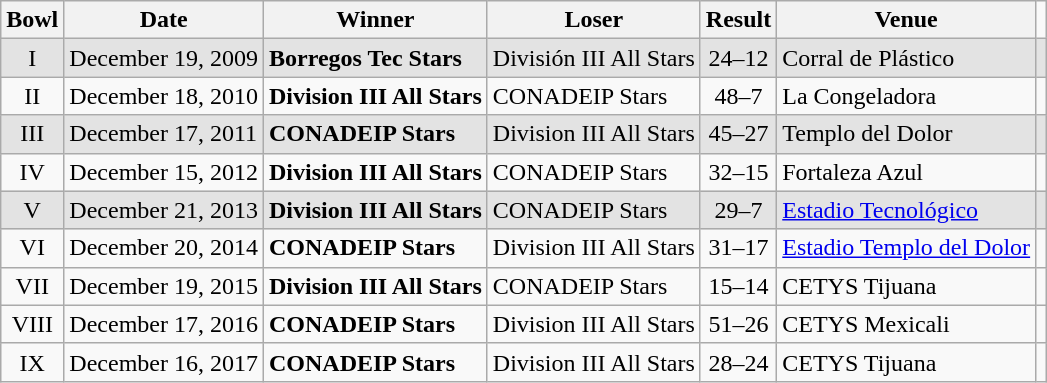<table class="wikitable sortable toccolours">
<tr>
<th>Bowl</th>
<th>Date</th>
<th>Winner</th>
<th>Loser</th>
<th>Result</th>
<th>Venue</th>
</tr>
<tr style="background: #e3e3e3;">
<td align="center">I</td>
<td>December 19, 2009</td>
<td><strong>Borregos Tec Stars</strong></td>
<td>División III All Stars</td>
<td align="center">24–12</td>
<td>Corral de Plástico</td>
<td></td>
</tr>
<tr>
<td align="center">II</td>
<td>December 18, 2010</td>
<td><strong>Division III All Stars</strong></td>
<td>CONADEIP Stars</td>
<td align="center">48–7</td>
<td>La Congeladora</td>
<td></td>
</tr>
<tr style="background: #e3e3e3;">
<td align="center">III</td>
<td>December 17, 2011</td>
<td><strong>CONADEIP Stars</strong></td>
<td>Division III All Stars</td>
<td align="center">45–27</td>
<td>Templo del Dolor</td>
<td></td>
</tr>
<tr>
<td align="center">IV</td>
<td>December 15, 2012</td>
<td><strong>Division III All Stars</strong></td>
<td>CONADEIP Stars</td>
<td align="center">32–15</td>
<td>Fortaleza Azul</td>
<td></td>
</tr>
<tr style="background: #e3e3e3;">
<td align="center">V</td>
<td>December 21, 2013</td>
<td><strong>Division III All Stars</strong></td>
<td>CONADEIP Stars</td>
<td align="center">29–7</td>
<td><a href='#'>Estadio Tecnológico</a></td>
<td></td>
</tr>
<tr>
<td align="center">VI</td>
<td>December 20, 2014</td>
<td><strong>CONADEIP Stars</strong></td>
<td>Division III All Stars</td>
<td align="center">31–17</td>
<td><a href='#'>Estadio Templo del Dolor</a></td>
<td></td>
</tr>
<tr>
<td align="center">VII</td>
<td>December 19, 2015</td>
<td><strong>Division III All Stars</strong></td>
<td>CONADEIP Stars</td>
<td align="center">15–14</td>
<td>CETYS Tijuana</td>
<td></td>
</tr>
<tr>
<td align="center">VIII</td>
<td>December 17, 2016</td>
<td><strong>CONADEIP Stars</strong></td>
<td>Division III All Stars</td>
<td align="center">51–26</td>
<td>CETYS Mexicali</td>
<td></td>
</tr>
<tr>
<td align="center">IX</td>
<td>December 16, 2017</td>
<td><strong>CONADEIP Stars</strong></td>
<td>Division III All Stars</td>
<td align="center">28–24</td>
<td>CETYS Tijuana</td>
<td></td>
</tr>
</table>
